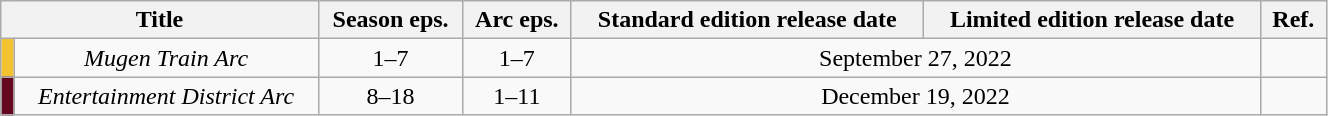<table class="wikitable" style="text-align: center; width: 70%;">
<tr>
<th colspan="2">Title</th>
<th>Season eps.</th>
<th>Arc eps.</th>
<th>Standard edition release date</th>
<th>Limited edition release date</th>
<th width="5%">Ref.</th>
</tr>
<tr>
<td width="1%" style="background: #F4C430;"></td>
<td><em>Mugen Train Arc</em></td>
<td>1–7</td>
<td>1–7</td>
<td colspan="2">September 27, 2022</td>
<td></td>
</tr>
<tr>
<td width="1%" style="background: #65081F;"></td>
<td><em>Entertainment District Arc</em></td>
<td>8–18</td>
<td>1–11</td>
<td colspan="2">December 19, 2022</td>
<td></td>
</tr>
</table>
